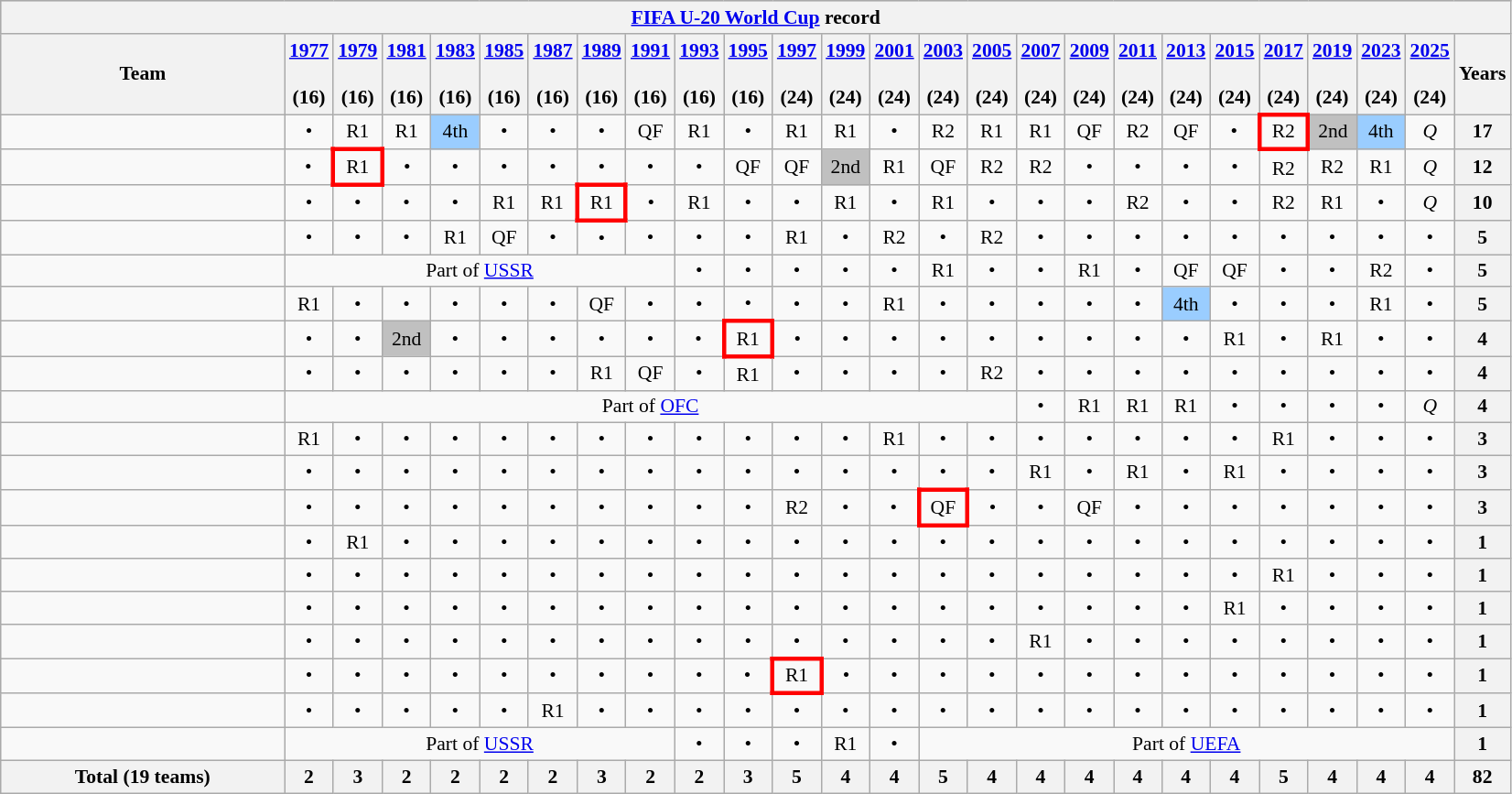<table class="wikitable" style="text-align:center; font-size:90%">
<tr style="background:#cccccc;" align=center>
<th colspan=26><a href='#'>FIFA U-20 World Cup</a> record</th>
</tr>
<tr>
<th width=200>Team</th>
<th><a href='#'>1977</a><br><br>(16)</th>
<th><a href='#'>1979</a><br><br>(16)</th>
<th><a href='#'>1981</a><br><br>(16)</th>
<th><a href='#'>1983</a><br><br>(16)</th>
<th><a href='#'>1985</a><br><br>(16)</th>
<th><a href='#'>1987</a><br><br>(16)</th>
<th><a href='#'>1989</a><br><br>(16)</th>
<th><a href='#'>1991</a><br><br>(16)</th>
<th><a href='#'>1993</a><br><br>(16)</th>
<th><a href='#'>1995</a><br><br>(16)</th>
<th><a href='#'>1997</a><br><br>(24)</th>
<th><a href='#'>1999</a><br><br>(24)</th>
<th><a href='#'>2001</a><br><br>(24)</th>
<th><a href='#'>2003</a><br><br>(24)</th>
<th><a href='#'>2005</a><br><br>(24)</th>
<th><a href='#'>2007</a><br><br>(24)</th>
<th><a href='#'>2009</a><br><br>(24)</th>
<th><a href='#'>2011</a><br><br>(24)</th>
<th><a href='#'>2013</a><br><br>(24)</th>
<th><a href='#'>2015</a><br><br>(24)</th>
<th><a href='#'>2017</a><br><br>(24)</th>
<th><a href='#'>2019</a><br><br>(24)</th>
<th><a href='#'>2023</a><br><br>(24)</th>
<th><a href='#'>2025</a><br><br>(24)</th>
<th>Years</th>
</tr>
<tr>
<td align=left></td>
<td>•</td>
<td>R1</td>
<td>R1</td>
<td bgcolor=#9acdff>4th</td>
<td>•</td>
<td>•</td>
<td>•</td>
<td>QF</td>
<td>R1</td>
<td>•</td>
<td>R1</td>
<td>R1</td>
<td>•</td>
<td>R2</td>
<td>R1</td>
<td>R1</td>
<td>QF</td>
<td>R2</td>
<td>QF</td>
<td>•</td>
<td style="border:3px solid red">R2</td>
<td bgcolor=silver>2nd</td>
<td bgcolor=#9acdff>4th</td>
<td><em>Q</em></td>
<th>17</th>
</tr>
<tr>
<td align=left></td>
<td>•</td>
<td style="border:3px solid red">R1</td>
<td>•</td>
<td>•</td>
<td>•</td>
<td>•</td>
<td>•</td>
<td>•</td>
<td>•</td>
<td>QF</td>
<td>QF</td>
<td bgcolor=silver>2nd</td>
<td>R1</td>
<td>QF</td>
<td>R2</td>
<td>R2</td>
<td>•</td>
<td>•</td>
<td>•</td>
<td>•</td>
<td>R2</td>
<td>R2</td>
<td>R1</td>
<td><em>Q</em></td>
<th>12</th>
</tr>
<tr>
<td align=left></td>
<td>•</td>
<td>•</td>
<td>•</td>
<td>•</td>
<td>R1</td>
<td>R1</td>
<td style="border:3px solid red">R1</td>
<td>•</td>
<td>R1</td>
<td>•</td>
<td>•</td>
<td>R1</td>
<td>•</td>
<td>R1</td>
<td>•</td>
<td>•</td>
<td>•</td>
<td>R2</td>
<td>•</td>
<td>•</td>
<td>R2</td>
<td>R1</td>
<td>•</td>
<td><em>Q</em></td>
<th>10</th>
</tr>
<tr>
<td align=left></td>
<td>•</td>
<td>•</td>
<td>•</td>
<td>R1</td>
<td>QF</td>
<td>•</td>
<td>•</td>
<td>•</td>
<td>•</td>
<td>•</td>
<td>R1</td>
<td>•</td>
<td>R2</td>
<td>•</td>
<td>R2</td>
<td>•</td>
<td>•</td>
<td>•</td>
<td>•</td>
<td>•</td>
<td>•</td>
<td>•</td>
<td>•</td>
<td>•</td>
<th>5</th>
</tr>
<tr>
<td align=left></td>
<td colspan=8>Part of <a href='#'>USSR</a></td>
<td>•</td>
<td>•</td>
<td>•</td>
<td>•</td>
<td>•</td>
<td>R1</td>
<td>•</td>
<td>•</td>
<td>R1</td>
<td>•</td>
<td>QF</td>
<td>QF</td>
<td>•</td>
<td>•</td>
<td>R2</td>
<td>•</td>
<th>5</th>
</tr>
<tr>
<td align=left></td>
<td>R1</td>
<td>•</td>
<td>•</td>
<td>•</td>
<td>•</td>
<td>•</td>
<td>QF</td>
<td>•</td>
<td>•</td>
<td>•</td>
<td>•</td>
<td>•</td>
<td>R1</td>
<td>•</td>
<td>•</td>
<td>•</td>
<td>•</td>
<td>•</td>
<td bgcolor=#9acdff>4th</td>
<td>•</td>
<td>•</td>
<td>•</td>
<td>R1</td>
<td>•</td>
<th>5</th>
</tr>
<tr>
<td align=left></td>
<td>•</td>
<td>•</td>
<td bgcolor=silver>2nd</td>
<td>•</td>
<td>•</td>
<td>•</td>
<td>•</td>
<td>•</td>
<td>•</td>
<td style="border:3px solid red">R1</td>
<td>•</td>
<td>•</td>
<td>•</td>
<td>•</td>
<td>•</td>
<td>•</td>
<td>•</td>
<td>•</td>
<td>•</td>
<td>R1</td>
<td>•</td>
<td>R1</td>
<td>•</td>
<td>•</td>
<th>4</th>
</tr>
<tr>
<td align=left></td>
<td>•</td>
<td>•</td>
<td>•</td>
<td>•</td>
<td>•</td>
<td>•</td>
<td>R1</td>
<td>QF</td>
<td>•</td>
<td>R1</td>
<td>•</td>
<td>•</td>
<td>•</td>
<td>•</td>
<td>R2</td>
<td>•</td>
<td>•</td>
<td>•</td>
<td>•</td>
<td>•</td>
<td>•</td>
<td>•</td>
<td>•</td>
<td>•</td>
<th>4</th>
</tr>
<tr>
<td align=left></td>
<td colspan=15>Part of <a href='#'>OFC</a></td>
<td>•</td>
<td>R1</td>
<td>R1</td>
<td>R1</td>
<td>•</td>
<td>•</td>
<td>•</td>
<td>•</td>
<td><em>Q</em></td>
<th>4</th>
</tr>
<tr>
<td align=left></td>
<td>R1</td>
<td>•</td>
<td>•</td>
<td>•</td>
<td>•</td>
<td>•</td>
<td>•</td>
<td>•</td>
<td>•</td>
<td>•</td>
<td>•</td>
<td>•</td>
<td>R1</td>
<td>•</td>
<td>•</td>
<td>•</td>
<td>•</td>
<td>•</td>
<td>•</td>
<td>•</td>
<td>R1</td>
<td>•</td>
<td>•</td>
<td>•</td>
<th>3</th>
</tr>
<tr>
<td align=left></td>
<td>•</td>
<td>•</td>
<td>•</td>
<td>•</td>
<td>•</td>
<td>•</td>
<td>•</td>
<td>•</td>
<td>•</td>
<td>•</td>
<td>•</td>
<td>•</td>
<td>•</td>
<td>•</td>
<td>•</td>
<td>R1</td>
<td>•</td>
<td>R1</td>
<td>•</td>
<td>R1</td>
<td>•</td>
<td>•</td>
<td>•</td>
<td>•</td>
<th>3</th>
</tr>
<tr>
<td align=left></td>
<td>•</td>
<td>•</td>
<td>•</td>
<td>•</td>
<td>•</td>
<td>•</td>
<td>•</td>
<td>•</td>
<td>•</td>
<td>•</td>
<td>R2</td>
<td>•</td>
<td>•</td>
<td style="border:3px solid red">QF</td>
<td>•</td>
<td>•</td>
<td>QF</td>
<td>•</td>
<td>•</td>
<td>•</td>
<td>•</td>
<td>•</td>
<td>•</td>
<td>•</td>
<th>3</th>
</tr>
<tr>
<td align=left></td>
<td>•</td>
<td>R1</td>
<td>•</td>
<td>•</td>
<td>•</td>
<td>•</td>
<td>•</td>
<td>•</td>
<td>•</td>
<td>•</td>
<td>•</td>
<td>•</td>
<td>•</td>
<td>•</td>
<td>•</td>
<td>•</td>
<td>•</td>
<td>•</td>
<td>•</td>
<td>•</td>
<td>•</td>
<td>•</td>
<td>•</td>
<td>•</td>
<th>1</th>
</tr>
<tr>
<td align=left></td>
<td>•</td>
<td>•</td>
<td>•</td>
<td>•</td>
<td>•</td>
<td>•</td>
<td>•</td>
<td>•</td>
<td>•</td>
<td>•</td>
<td>•</td>
<td>•</td>
<td>•</td>
<td>•</td>
<td>•</td>
<td>•</td>
<td>•</td>
<td>•</td>
<td>•</td>
<td>•</td>
<td>R1</td>
<td>•</td>
<td>•</td>
<td>•</td>
<th>1</th>
</tr>
<tr>
<td align=left></td>
<td>•</td>
<td>•</td>
<td>•</td>
<td>•</td>
<td>•</td>
<td>•</td>
<td>•</td>
<td>•</td>
<td>•</td>
<td>•</td>
<td>•</td>
<td>•</td>
<td>•</td>
<td>•</td>
<td>•</td>
<td>•</td>
<td>•</td>
<td>•</td>
<td>•</td>
<td>R1</td>
<td>•</td>
<td>•</td>
<td>•</td>
<td>•</td>
<th>1</th>
</tr>
<tr>
<td align=left></td>
<td>•</td>
<td>•</td>
<td>•</td>
<td>•</td>
<td>•</td>
<td>•</td>
<td>•</td>
<td>•</td>
<td>•</td>
<td>•</td>
<td>•</td>
<td>•</td>
<td>•</td>
<td>•</td>
<td>•</td>
<td>R1</td>
<td>•</td>
<td>•</td>
<td>•</td>
<td>•</td>
<td>•</td>
<td>•</td>
<td>•</td>
<td>•</td>
<th>1</th>
</tr>
<tr>
<td align=left></td>
<td>•</td>
<td>•</td>
<td>•</td>
<td>•</td>
<td>•</td>
<td>•</td>
<td>•</td>
<td>•</td>
<td>•</td>
<td>•</td>
<td style="border:3px solid red">R1</td>
<td>•</td>
<td>•</td>
<td>•</td>
<td>•</td>
<td>•</td>
<td>•</td>
<td>•</td>
<td>•</td>
<td>•</td>
<td>•</td>
<td>•</td>
<td>•</td>
<td>•</td>
<th>1</th>
</tr>
<tr>
<td align=left></td>
<td>•</td>
<td>•</td>
<td>•</td>
<td>•</td>
<td>•</td>
<td>R1</td>
<td>•</td>
<td>•</td>
<td>•</td>
<td>•</td>
<td>•</td>
<td>•</td>
<td>•</td>
<td>•</td>
<td>•</td>
<td>•</td>
<td>•</td>
<td>•</td>
<td>•</td>
<td>•</td>
<td>•</td>
<td>•</td>
<td>•</td>
<td>•</td>
<th>1</th>
</tr>
<tr>
<td align=left></td>
<td colspan=8>Part of <a href='#'>USSR</a></td>
<td>•</td>
<td>•</td>
<td>•</td>
<td>R1</td>
<td>•</td>
<td colspan=11>Part of <a href='#'>UEFA</a></td>
<th>1</th>
</tr>
<tr>
<th align=left>Total (19 teams)</th>
<th>2</th>
<th>3</th>
<th>2</th>
<th>2</th>
<th>2</th>
<th>2</th>
<th>3</th>
<th>2</th>
<th>2</th>
<th>3</th>
<th>5</th>
<th>4</th>
<th>4</th>
<th>5</th>
<th>4</th>
<th>4</th>
<th>4</th>
<th>4</th>
<th>4</th>
<th>4</th>
<th>5</th>
<th>4</th>
<th>4</th>
<th>4</th>
<th>82</th>
</tr>
</table>
